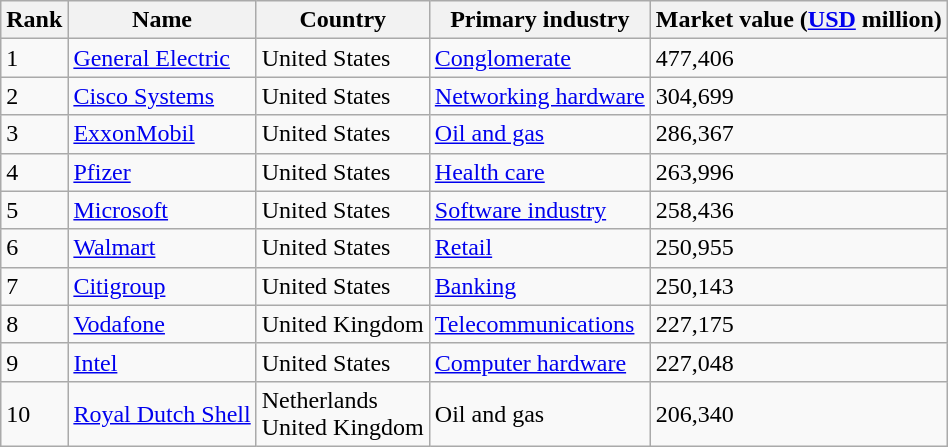<table class="wikitable sortable">
<tr>
<th>Rank</th>
<th>Name</th>
<th>Country</th>
<th>Primary industry</th>
<th>Market value (<a href='#'>USD</a> million)</th>
</tr>
<tr>
<td>1</td>
<td><a href='#'>General Electric</a></td>
<td>United States</td>
<td><a href='#'>Conglomerate</a></td>
<td>477,406</td>
</tr>
<tr>
<td>2</td>
<td><a href='#'>Cisco Systems</a></td>
<td>United States</td>
<td><a href='#'>Networking hardware</a></td>
<td>304,699</td>
</tr>
<tr>
<td>3</td>
<td><a href='#'>ExxonMobil</a></td>
<td>United States</td>
<td><a href='#'>Oil and gas</a></td>
<td>286,367</td>
</tr>
<tr>
<td>4</td>
<td><a href='#'>Pfizer</a></td>
<td>United States</td>
<td><a href='#'>Health care</a></td>
<td>263,996</td>
</tr>
<tr>
<td>5</td>
<td><a href='#'>Microsoft</a></td>
<td>United States</td>
<td><a href='#'>Software industry</a></td>
<td>258,436</td>
</tr>
<tr>
<td>6</td>
<td><a href='#'>Walmart</a></td>
<td>United States</td>
<td><a href='#'>Retail</a></td>
<td>250,955</td>
</tr>
<tr>
<td>7</td>
<td><a href='#'>Citigroup</a></td>
<td>United States</td>
<td><a href='#'>Banking</a></td>
<td>250,143</td>
</tr>
<tr>
<td>8</td>
<td><a href='#'>Vodafone</a></td>
<td>United Kingdom</td>
<td><a href='#'>Telecommunications</a></td>
<td>227,175</td>
</tr>
<tr>
<td>9</td>
<td><a href='#'>Intel</a></td>
<td>United States</td>
<td><a href='#'>Computer hardware</a></td>
<td>227,048</td>
</tr>
<tr>
<td>10</td>
<td><a href='#'>Royal Dutch Shell</a></td>
<td>Netherlands<br>United Kingdom</td>
<td>Oil and gas</td>
<td>206,340<br></td>
</tr>
</table>
